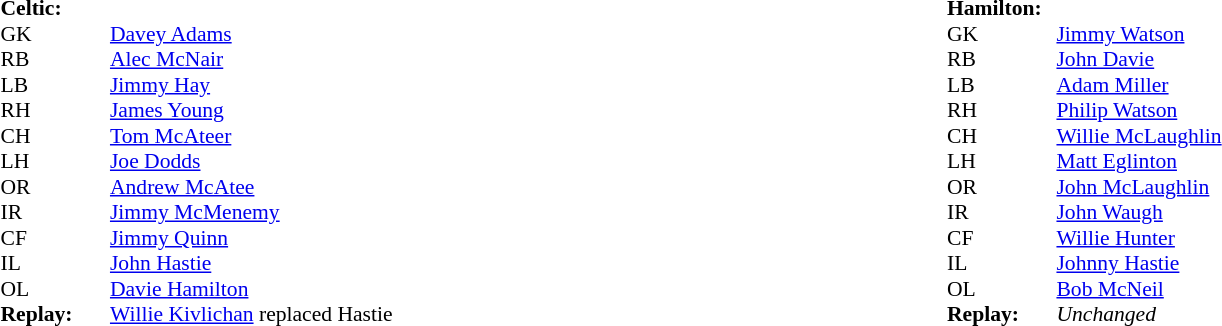<table width="100%">
<tr>
<td valign="top" width="50%"><br><table style="font-size: 90%" cellspacing="0" cellpadding="0">
<tr>
<td colspan="4"><strong>Celtic:</strong></td>
</tr>
<tr>
<th width="25"></th>
<th width="25"></th>
</tr>
<tr>
<td>GK</td>
<td></td>
<td><a href='#'>Davey Adams</a></td>
</tr>
<tr>
<td>RB</td>
<td></td>
<td><a href='#'>Alec McNair</a></td>
</tr>
<tr>
<td>LB</td>
<td></td>
<td><a href='#'>Jimmy Hay</a></td>
</tr>
<tr>
<td>RH</td>
<td></td>
<td><a href='#'>James Young</a></td>
</tr>
<tr>
<td>CH</td>
<td></td>
<td><a href='#'>Tom McAteer</a></td>
</tr>
<tr>
<td>LH</td>
<td></td>
<td><a href='#'>Joe Dodds</a></td>
</tr>
<tr>
<td>OR</td>
<td></td>
<td><a href='#'>Andrew McAtee</a></td>
</tr>
<tr>
<td>IR</td>
<td></td>
<td><a href='#'>Jimmy McMenemy</a></td>
</tr>
<tr>
<td>CF</td>
<td></td>
<td><a href='#'>Jimmy Quinn</a></td>
</tr>
<tr>
<td>IL</td>
<td></td>
<td><a href='#'>John Hastie</a></td>
</tr>
<tr>
<td>OL</td>
<td></td>
<td><a href='#'>Davie Hamilton</a></td>
</tr>
<tr>
<td><strong>Replay:</strong></td>
<td></td>
<td><a href='#'>Willie Kivlichan</a> replaced Hastie</td>
</tr>
</table>
</td>
<td valign="top" width="50%"><br><table style="font-size: 90%" cellspacing="0" cellpadding="0">
<tr>
<td colspan="4"><strong>Hamilton:</strong></td>
</tr>
<tr>
<th width="25"></th>
<th width="25"></th>
</tr>
<tr>
<td>GK</td>
<td></td>
<td><a href='#'>Jimmy Watson</a></td>
</tr>
<tr>
<td>RB</td>
<td></td>
<td><a href='#'>John Davie</a></td>
</tr>
<tr>
<td>LB</td>
<td></td>
<td><a href='#'>Adam Miller</a></td>
</tr>
<tr>
<td>RH</td>
<td></td>
<td><a href='#'>Philip Watson</a></td>
</tr>
<tr>
<td>CH</td>
<td></td>
<td><a href='#'>Willie McLaughlin</a></td>
</tr>
<tr>
<td>LH</td>
<td></td>
<td><a href='#'>Matt Eglinton</a></td>
</tr>
<tr>
<td>OR</td>
<td></td>
<td><a href='#'>John McLaughlin</a></td>
</tr>
<tr>
<td>IR</td>
<td></td>
<td><a href='#'>John Waugh</a></td>
</tr>
<tr>
<td>CF</td>
<td></td>
<td><a href='#'>Willie Hunter</a></td>
</tr>
<tr>
<td>IL</td>
<td></td>
<td><a href='#'>Johnny Hastie</a></td>
</tr>
<tr>
<td>OL</td>
<td></td>
<td><a href='#'>Bob McNeil</a></td>
</tr>
<tr>
<td><strong>Replay:</strong></td>
<td></td>
<td><em>Unchanged</em></td>
</tr>
</table>
</td>
</tr>
</table>
